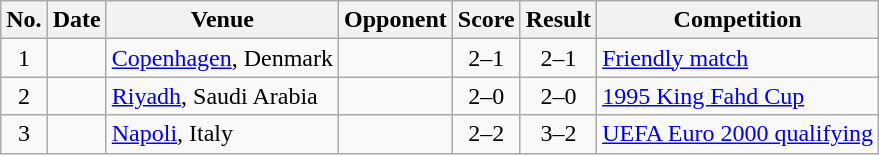<table class="wikitable sortable">
<tr>
<th scope="col">No.</th>
<th scope="col">Date</th>
<th scope="col">Venue</th>
<th scope="col">Opponent</th>
<th scope="col">Score</th>
<th scope="col">Result</th>
<th scope="col">Competition</th>
</tr>
<tr>
<td align="center">1</td>
<td></td>
<td><a href='#'>Copenhagen</a>, Denmark</td>
<td></td>
<td align="center">2–1</td>
<td align="center">2–1</td>
<td><a href='#'>Friendly match</a></td>
</tr>
<tr>
<td align="center">2</td>
<td></td>
<td><a href='#'>Riyadh</a>, Saudi Arabia</td>
<td></td>
<td align="center">2–0</td>
<td align="center">2–0</td>
<td><a href='#'>1995 King Fahd Cup</a></td>
</tr>
<tr>
<td align="center">3</td>
<td></td>
<td><a href='#'>Napoli</a>, Italy</td>
<td></td>
<td align="center">2–2</td>
<td align="center">3–2</td>
<td><a href='#'>UEFA Euro 2000 qualifying</a></td>
</tr>
</table>
